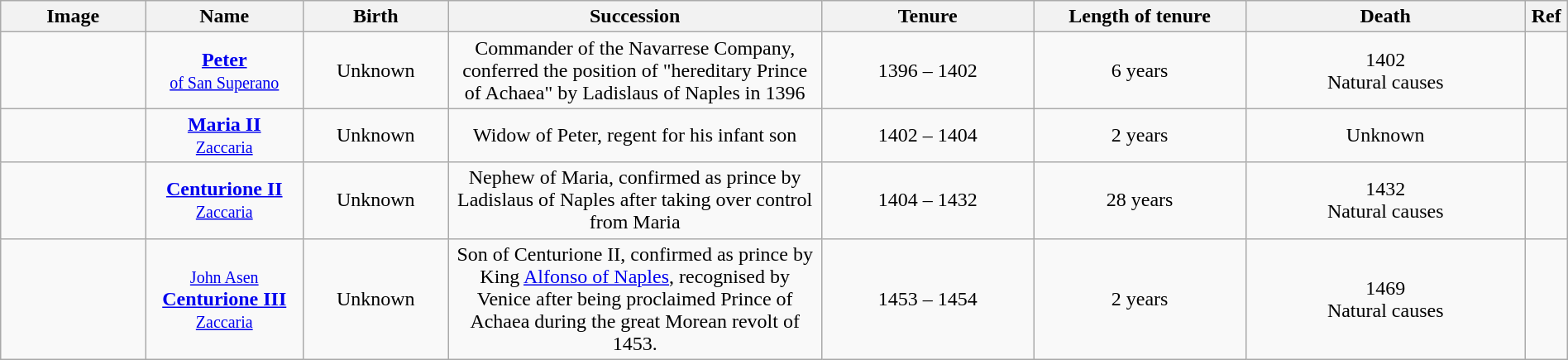<table class="wikitable" style="width:100%; text-align:center;">
<tr>
<th width="100">Image</th>
<th width="110">Name</th>
<th width="100">Birth</th>
<th width="270">Succession</th>
<th width="150">Tenure</th>
<th width="150">Length of tenure</th>
<th width="200">Death</th>
<th width="10">Ref</th>
</tr>
<tr>
<td></td>
<td><a href='#'><strong>Peter</strong><br><small>of San Superano</small></a></td>
<td>Unknown</td>
<td>Commander of the Navarrese Company, conferred the position of "hereditary Prince of Achaea" by Ladislaus of Naples in 1396</td>
<td>1396 – 1402</td>
<td>6 years</td>
<td>1402<br>Natural causes</td>
<td></td>
</tr>
<tr>
<td></td>
<td><a href='#'><strong>Maria II</strong><br><small>Zaccaria</small></a></td>
<td>Unknown</td>
<td>Widow of Peter, regent for his infant son</td>
<td>1402 – 1404</td>
<td>2 years</td>
<td>Unknown</td>
<td></td>
</tr>
<tr>
<td></td>
<td><a href='#'><strong>Centurione II</strong><br><small>Zaccaria</small></a></td>
<td>Unknown</td>
<td>Nephew of Maria, confirmed as prince by Ladislaus of Naples after taking over control from Maria</td>
<td>1404 – 1432</td>
<td>28 years</td>
<td>1432<br>Natural causes</td>
<td></td>
</tr>
<tr>
<td></td>
<td><a href='#'><small>John Asen</small></a><br><a href='#'><strong>Centurione III</strong><br><small>Zaccaria</small></a></td>
<td>Unknown</td>
<td>Son of Centurione II, confirmed as prince by  King <a href='#'>Alfonso of Naples</a>, recognised by Venice after being proclaimed Prince of Achaea during the great Morean revolt of 1453.</td>
<td>1453 – 1454</td>
<td>2 years</td>
<td>1469<br>Natural causes</td>
<td></td>
</tr>
</table>
